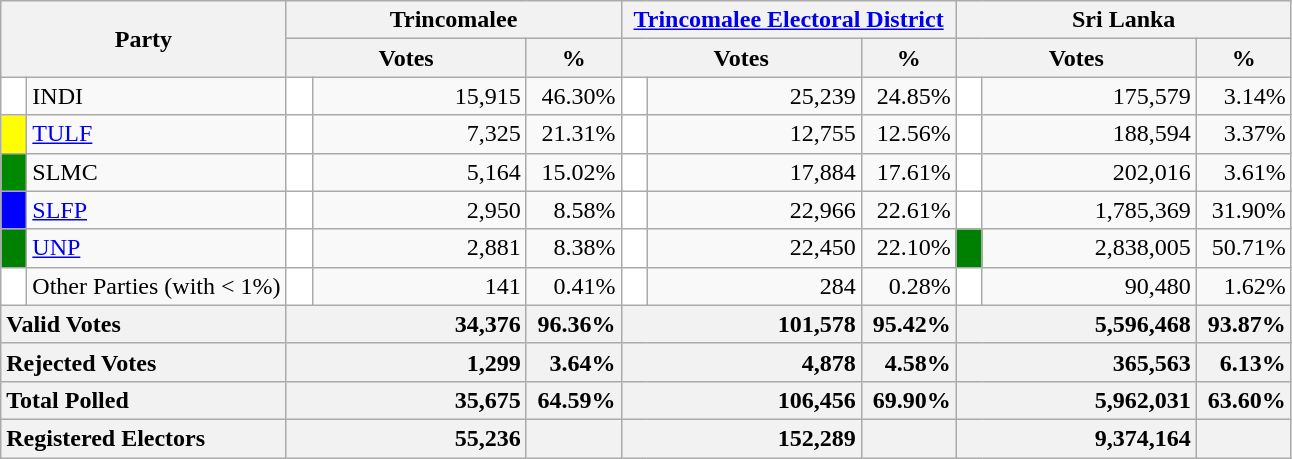<table class="wikitable">
<tr>
<th colspan="2" width="144px"rowspan="2">Party</th>
<th colspan="3" width="216px">Trincomalee</th>
<th colspan="3" width="216px"><a href='#'>Trincomalee Electoral District</a></th>
<th colspan="3" width="216px">Sri Lanka</th>
</tr>
<tr>
<th colspan="2" width="144px">Votes</th>
<th>%</th>
<th colspan="2" width="144px">Votes</th>
<th>%</th>
<th colspan="2" width="144px">Votes</th>
<th>%</th>
</tr>
<tr>
<td style="background-color:white;" width="10px"></td>
<td style="text-align:left;">INDI</td>
<td style="background-color:white;" width="10px"></td>
<td style="text-align:right;">15,915</td>
<td style="text-align:right;">46.30%</td>
<td style="background-color:white;" width="10px"></td>
<td style="text-align:right;">25,239</td>
<td style="text-align:right;">24.85%</td>
<td style="background-color:white;" width="10px"></td>
<td style="text-align:right;">175,579</td>
<td style="text-align:right;">3.14%</td>
</tr>
<tr>
<td style="background-color:yellow;" width="10px"></td>
<td style="text-align:left;"><a href='#'>TULF</a></td>
<td style="background-color:white;" width="10px"></td>
<td style="text-align:right;">7,325</td>
<td style="text-align:right;">21.31%</td>
<td style="background-color:white;" width="10px"></td>
<td style="text-align:right;">12,755</td>
<td style="text-align:right;">12.56%</td>
<td style="background-color:white;" width="10px"></td>
<td style="text-align:right;">188,594</td>
<td style="text-align:right;">3.37%</td>
</tr>
<tr>
<td style="background-color:#008800;" width="10px"></td>
<td style="text-align:left;">SLMC</td>
<td style="background-color:white;" width="10px"></td>
<td style="text-align:right;">5,164</td>
<td style="text-align:right;">15.02%</td>
<td style="background-color:white;" width="10px"></td>
<td style="text-align:right;">17,884</td>
<td style="text-align:right;">17.61%</td>
<td style="background-color:white;" width="10px"></td>
<td style="text-align:right;">202,016</td>
<td style="text-align:right;">3.61%</td>
</tr>
<tr>
<td style="background-color:blue;" width="10px"></td>
<td style="text-align:left;"><a href='#'>SLFP</a></td>
<td style="background-color:white;" width="10px"></td>
<td style="text-align:right;">2,950</td>
<td style="text-align:right;">8.58%</td>
<td style="background-color:white;" width="10px"></td>
<td style="text-align:right;">22,966</td>
<td style="text-align:right;">22.61%</td>
<td style="background-color:white;" width="10px"></td>
<td style="text-align:right;">1,785,369</td>
<td style="text-align:right;">31.90%</td>
</tr>
<tr>
<td style="background-color:green;" width="10px"></td>
<td style="text-align:left;"><a href='#'>UNP</a></td>
<td style="background-color:white;" width="10px"></td>
<td style="text-align:right;">2,881</td>
<td style="text-align:right;">8.38%</td>
<td style="background-color:white;" width="10px"></td>
<td style="text-align:right;">22,450</td>
<td style="text-align:right;">22.10%</td>
<td style="background-color:green;" width="10px"></td>
<td style="text-align:right;">2,838,005</td>
<td style="text-align:right;">50.71%</td>
</tr>
<tr>
<td style="background-color:white;" width="10px"></td>
<td style="text-align:left;">Other Parties (with < 1%)</td>
<td style="background-color:white;" width="10px"></td>
<td style="text-align:right;">141</td>
<td style="text-align:right;">0.41%</td>
<td style="background-color:white;" width="10px"></td>
<td style="text-align:right;">284</td>
<td style="text-align:right;">0.28%</td>
<td style="background-color:white;" width="10px"></td>
<td style="text-align:right;">90,480</td>
<td style="text-align:right;">1.62%</td>
</tr>
<tr>
<th colspan="2" width="144px"style="text-align:left;">Valid Votes</th>
<th style="text-align:right;"colspan="2" width="144px">34,376</th>
<th style="text-align:right;">96.36%</th>
<th style="text-align:right;"colspan="2" width="144px">101,578</th>
<th style="text-align:right;">95.42%</th>
<th style="text-align:right;"colspan="2" width="144px">5,596,468</th>
<th style="text-align:right;">93.87%</th>
</tr>
<tr>
<th colspan="2" width="144px"style="text-align:left;">Rejected Votes</th>
<th style="text-align:right;"colspan="2" width="144px">1,299</th>
<th style="text-align:right;">3.64%</th>
<th style="text-align:right;"colspan="2" width="144px">4,878</th>
<th style="text-align:right;">4.58%</th>
<th style="text-align:right;"colspan="2" width="144px">365,563</th>
<th style="text-align:right;">6.13%</th>
</tr>
<tr>
<th colspan="2" width="144px"style="text-align:left;">Total Polled</th>
<th style="text-align:right;"colspan="2" width="144px">35,675</th>
<th style="text-align:right;">64.59%</th>
<th style="text-align:right;"colspan="2" width="144px">106,456</th>
<th style="text-align:right;">69.90%</th>
<th style="text-align:right;"colspan="2" width="144px">5,962,031</th>
<th style="text-align:right;">63.60%</th>
</tr>
<tr>
<th colspan="2" width="144px"style="text-align:left;">Registered Electors</th>
<th style="text-align:right;"colspan="2" width="144px">55,236</th>
<th></th>
<th style="text-align:right;"colspan="2" width="144px">152,289</th>
<th></th>
<th style="text-align:right;"colspan="2" width="144px">9,374,164</th>
<th></th>
</tr>
</table>
